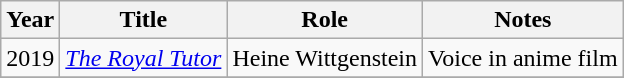<table class="wikitable sortable">
<tr>
<th>Year</th>
<th>Title</th>
<th>Role</th>
<th class="unsortable">Notes</th>
</tr>
<tr>
<td>2019</td>
<td><em><a href='#'>The Royal Tutor</a></em></td>
<td>Heine Wittgenstein</td>
<td>Voice in anime film</td>
</tr>
<tr>
</tr>
</table>
